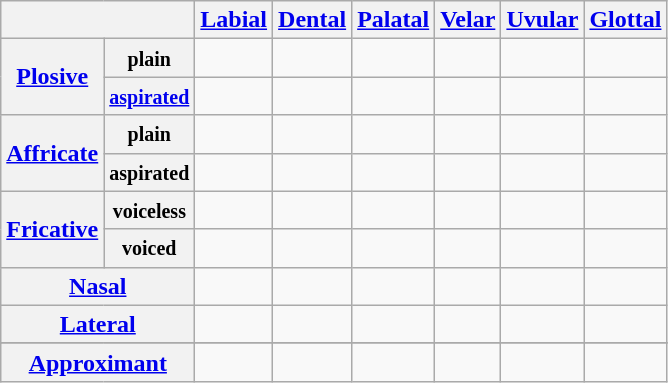<table class="wikitable" style=text-align:center>
<tr>
<th colspan="2"></th>
<th><a href='#'>Labial</a></th>
<th><a href='#'>Dental</a></th>
<th><a href='#'>Palatal</a></th>
<th><a href='#'>Velar</a></th>
<th><a href='#'>Uvular</a></th>
<th><a href='#'>Glottal</a></th>
</tr>
<tr>
<th rowspan="2"><a href='#'>Plosive</a></th>
<th><small>plain</small></th>
<td></td>
<td></td>
<td></td>
<td></td>
<td></td>
<td></td>
</tr>
<tr>
<th><small><a href='#'>aspirated</a></small></th>
<td></td>
<td></td>
<td></td>
<td></td>
<td></td>
<td></td>
</tr>
<tr>
<th rowspan="2"><a href='#'>Affricate</a></th>
<th><small>plain</small></th>
<td></td>
<td></td>
<td></td>
<td></td>
<td></td>
<td></td>
</tr>
<tr>
<th><small>aspirated</small></th>
<td></td>
<td></td>
<td></td>
<td></td>
<td></td>
<td></td>
</tr>
<tr>
<th rowspan="2"><a href='#'>Fricative</a></th>
<th><small>voiceless</small></th>
<td></td>
<td></td>
<td></td>
<td></td>
<td></td>
<td></td>
</tr>
<tr>
<th><small>voiced</small></th>
<td></td>
<td></td>
<td></td>
<td></td>
<td></td>
<td></td>
</tr>
<tr>
<th colspan="2"><a href='#'>Nasal</a></th>
<td></td>
<td></td>
<td></td>
<td></td>
<td></td>
<td></td>
</tr>
<tr>
<th colspan="2"><a href='#'>Lateral</a></th>
<td></td>
<td></td>
<td></td>
<td></td>
<td></td>
<td></td>
</tr>
<tr>
</tr>
<tr align="center">
<th colspan="2"><a href='#'>Approximant</a></th>
<td></td>
<td></td>
<td></td>
<td></td>
<td></td>
<td></td>
</tr>
</table>
